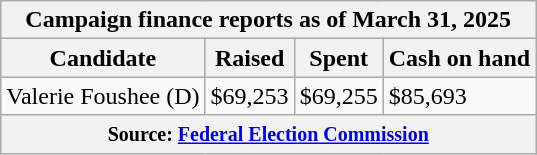<table class="wikitable sortable">
<tr>
<th colspan=4>Campaign finance reports as of March 31, 2025</th>
</tr>
<tr style="text-align:center;">
<th>Candidate</th>
<th>Raised</th>
<th>Spent</th>
<th>Cash on hand</th>
</tr>
<tr>
<td>Valerie Foushee (D)</td>
<td>$69,253</td>
<td>$69,255</td>
<td>$85,693</td>
</tr>
<tr>
<th colspan="4"><small>Source: <a href='#'>Federal Election Commission</a></small></th>
</tr>
</table>
